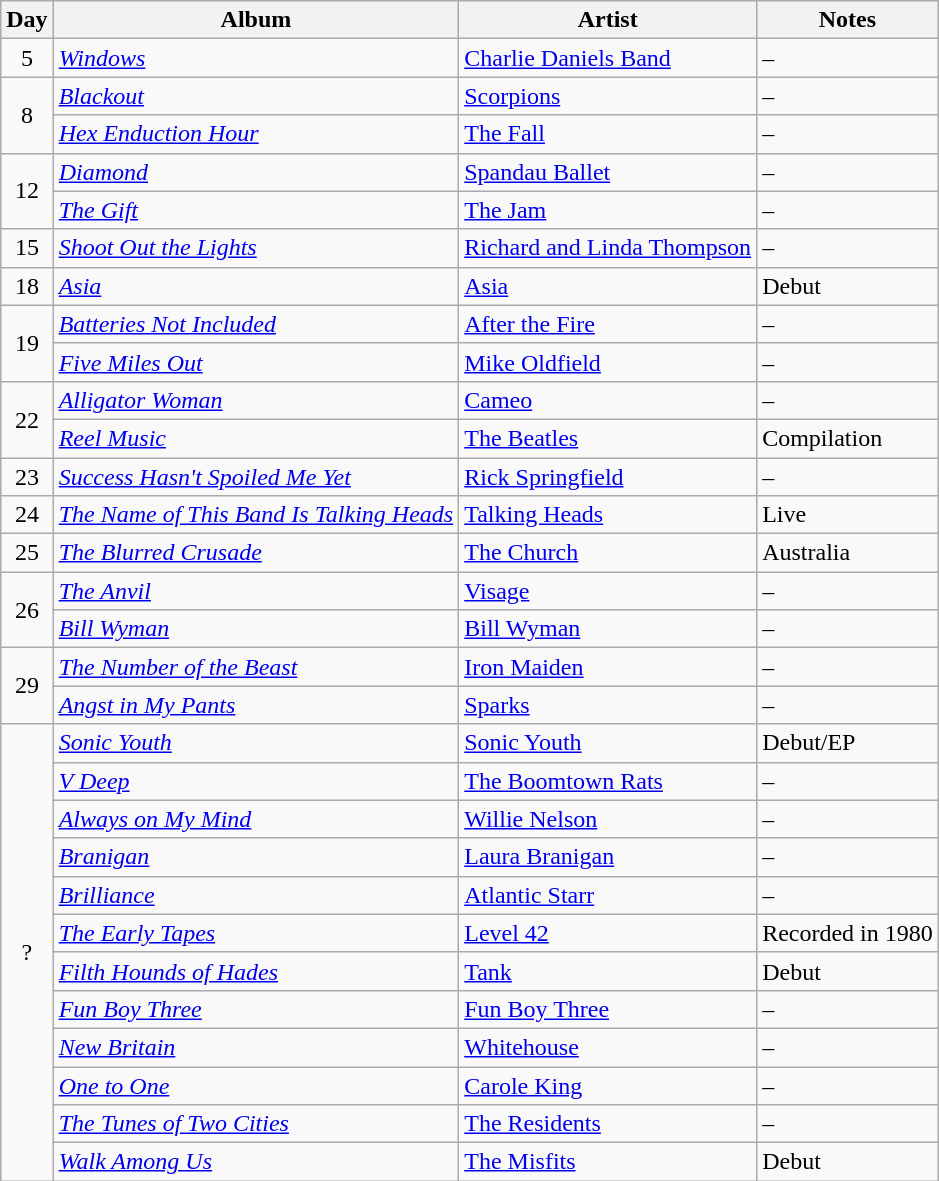<table class="wikitable">
<tr>
<th>Day</th>
<th>Album</th>
<th>Artist</th>
<th>Notes</th>
</tr>
<tr>
<td align="center" rowspan="1">5</td>
<td><em><a href='#'>Windows</a></em></td>
<td><a href='#'>Charlie Daniels Band</a></td>
<td>–</td>
</tr>
<tr>
<td align="center" rowspan="2">8</td>
<td><em><a href='#'>Blackout</a></em></td>
<td><a href='#'>Scorpions</a></td>
<td>–</td>
</tr>
<tr>
<td><em><a href='#'>Hex Enduction Hour</a></em></td>
<td><a href='#'>The Fall</a></td>
<td>–</td>
</tr>
<tr>
<td align="center" rowspan="2">12</td>
<td><em><a href='#'>Diamond</a></em></td>
<td><a href='#'>Spandau Ballet</a></td>
<td>–</td>
</tr>
<tr>
<td><em><a href='#'>The Gift</a></em></td>
<td><a href='#'>The Jam</a></td>
<td>–</td>
</tr>
<tr>
<td align="center" rowspan="1">15</td>
<td><em><a href='#'>Shoot Out the Lights</a></em></td>
<td><a href='#'>Richard and Linda Thompson</a></td>
<td>–</td>
</tr>
<tr>
<td align="center" rowspan="1">18</td>
<td><em><a href='#'>Asia</a></em></td>
<td><a href='#'>Asia</a></td>
<td>Debut</td>
</tr>
<tr>
<td align="center" rowspan="2">19</td>
<td><em><a href='#'>Batteries Not Included</a></em></td>
<td><a href='#'>After the Fire</a></td>
<td>–</td>
</tr>
<tr>
<td><em><a href='#'>Five Miles Out</a></em></td>
<td><a href='#'>Mike Oldfield</a></td>
<td>–</td>
</tr>
<tr>
<td align="center" rowspan="2">22</td>
<td><em><a href='#'>Alligator Woman</a></em></td>
<td><a href='#'>Cameo</a></td>
<td>–</td>
</tr>
<tr>
<td><em><a href='#'>Reel Music</a></em></td>
<td><a href='#'>The Beatles</a></td>
<td>Compilation</td>
</tr>
<tr>
<td align="center" rowspan="1">23</td>
<td><em><a href='#'>Success Hasn't Spoiled Me Yet</a></em></td>
<td><a href='#'>Rick Springfield</a></td>
<td>–</td>
</tr>
<tr>
<td align="center" rowspan="1">24</td>
<td><em><a href='#'>The Name of This Band Is Talking Heads</a></em></td>
<td><a href='#'>Talking Heads</a></td>
<td>Live</td>
</tr>
<tr>
<td align="center" rowspan="1">25</td>
<td><em><a href='#'>The Blurred Crusade</a></em></td>
<td><a href='#'>The Church</a></td>
<td>Australia</td>
</tr>
<tr>
<td align="center" rowspan="2">26</td>
<td><em><a href='#'>The Anvil</a></em></td>
<td><a href='#'>Visage</a></td>
<td>–</td>
</tr>
<tr>
<td><em><a href='#'>Bill Wyman</a></em></td>
<td><a href='#'>Bill Wyman</a></td>
<td>–</td>
</tr>
<tr>
<td align="center" rowspan="2">29</td>
<td><em><a href='#'>The Number of the Beast</a></em></td>
<td><a href='#'>Iron Maiden</a></td>
<td>–</td>
</tr>
<tr>
<td><em><a href='#'>Angst in My Pants</a></em></td>
<td><a href='#'>Sparks</a></td>
<td>–</td>
</tr>
<tr>
<td align="center" rowspan="12">?</td>
<td><em><a href='#'>Sonic Youth</a></em></td>
<td><a href='#'>Sonic Youth</a></td>
<td>Debut/EP</td>
</tr>
<tr>
<td><em><a href='#'>V Deep</a></em></td>
<td><a href='#'>The Boomtown Rats</a></td>
<td>–</td>
</tr>
<tr>
<td><em><a href='#'>Always on My Mind</a></em></td>
<td><a href='#'>Willie Nelson</a></td>
<td>–</td>
</tr>
<tr>
<td><em><a href='#'>Branigan</a></em></td>
<td><a href='#'>Laura Branigan</a></td>
<td>–</td>
</tr>
<tr>
<td><em><a href='#'>Brilliance</a></em></td>
<td><a href='#'>Atlantic Starr</a></td>
<td>–</td>
</tr>
<tr>
<td><em><a href='#'>The Early Tapes</a></em></td>
<td><a href='#'>Level 42</a></td>
<td>Recorded in 1980</td>
</tr>
<tr>
<td><em><a href='#'>Filth Hounds of Hades</a></em></td>
<td><a href='#'>Tank</a></td>
<td>Debut</td>
</tr>
<tr>
<td><em><a href='#'>Fun Boy Three</a></em></td>
<td><a href='#'>Fun Boy Three</a></td>
<td>–</td>
</tr>
<tr>
<td><em><a href='#'>New Britain</a></em></td>
<td><a href='#'>Whitehouse</a></td>
<td>–</td>
</tr>
<tr>
<td><em><a href='#'>One to One</a></em></td>
<td><a href='#'>Carole King</a></td>
<td>–</td>
</tr>
<tr>
<td><em><a href='#'>The Tunes of Two Cities</a></em></td>
<td><a href='#'>The Residents</a></td>
<td>–</td>
</tr>
<tr>
<td><em><a href='#'>Walk Among Us</a></em></td>
<td><a href='#'>The Misfits</a></td>
<td>Debut</td>
</tr>
</table>
